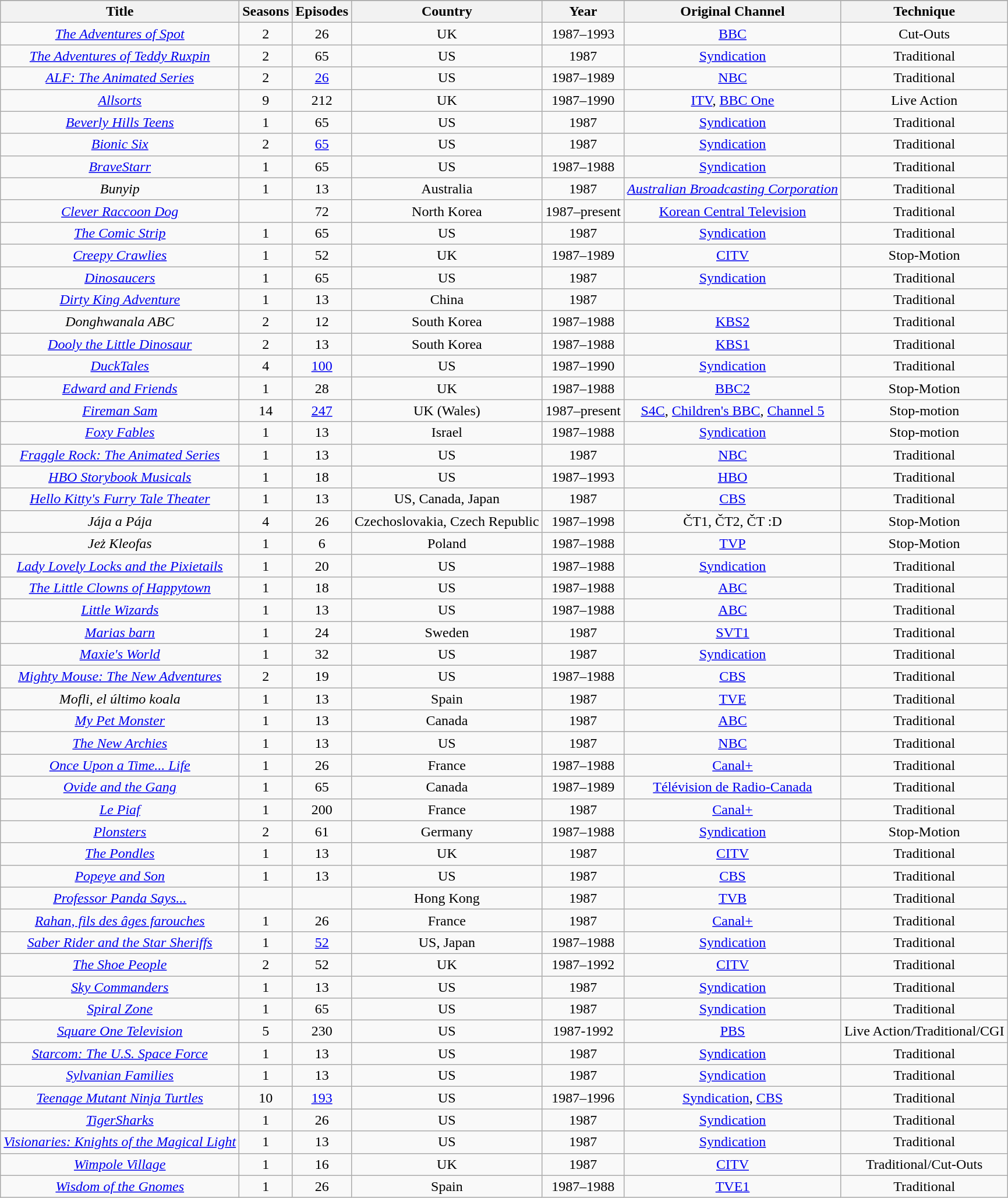<table class="wikitable sortable" style="text-align:center;">
<tr>
</tr>
<tr>
<th scope="col">Title</th>
<th>Seasons</th>
<th scope="col">Episodes</th>
<th scope="col">Country</th>
<th scope="col">Year</th>
<th>Original Channel</th>
<th scope="col">Technique</th>
</tr>
<tr>
<td data-sort-value="Adventures of Spot"><em><a href='#'>The Adventures of Spot</a></em></td>
<td>2</td>
<td>26</td>
<td>UK</td>
<td>1987–1993</td>
<td><a href='#'>BBC</a></td>
<td>Cut-Outs</td>
</tr>
<tr>
<td data-sort-value="Adventures of Teddy Ruxpin"><em><a href='#'>The Adventures of Teddy Ruxpin</a></em></td>
<td>2</td>
<td>65</td>
<td>US</td>
<td>1987</td>
<td><a href='#'>Syndication</a></td>
<td>Traditional</td>
</tr>
<tr>
<td><em><a href='#'>ALF: The Animated Series</a></em></td>
<td>2</td>
<td><a href='#'>26</a></td>
<td>US</td>
<td>1987–1989</td>
<td><a href='#'>NBC</a></td>
<td>Traditional</td>
</tr>
<tr>
<td><em><a href='#'>Allsorts</a></em></td>
<td>9</td>
<td>212</td>
<td>UK</td>
<td>1987–1990</td>
<td><a href='#'>ITV</a>, <a href='#'>BBC One</a></td>
<td>Live Action</td>
</tr>
<tr>
<td><em><a href='#'>Beverly Hills Teens</a></em></td>
<td>1</td>
<td>65</td>
<td>US</td>
<td>1987</td>
<td><a href='#'>Syndication</a></td>
<td>Traditional</td>
</tr>
<tr>
<td><em><a href='#'>Bionic Six</a></em></td>
<td>2</td>
<td><a href='#'>65</a></td>
<td>US</td>
<td>1987</td>
<td><a href='#'>Syndication</a></td>
<td>Traditional</td>
</tr>
<tr>
<td><em><a href='#'>BraveStarr</a></em></td>
<td>1</td>
<td>65</td>
<td>US</td>
<td>1987–1988</td>
<td><a href='#'>Syndication</a></td>
<td>Traditional</td>
</tr>
<tr>
<td><em>Bunyip</em></td>
<td>1</td>
<td>13</td>
<td>Australia</td>
<td>1987</td>
<td data-sort-value="ABC"><em><a href='#'>Australian Broadcasting Corporation</a></em></td>
<td>Traditional</td>
</tr>
<tr>
<td><em><a href='#'>Clever Raccoon Dog</a></em></td>
<td></td>
<td>72</td>
<td>North Korea</td>
<td>1987–present</td>
<td><a href='#'>Korean Central Television</a></td>
<td>Traditional</td>
</tr>
<tr>
<td data-sort-value="Comic Strip"><em><a href='#'>The Comic Strip</a></em></td>
<td>1</td>
<td>65</td>
<td>US</td>
<td>1987</td>
<td><a href='#'>Syndication</a></td>
<td>Traditional</td>
</tr>
<tr>
<td><em><a href='#'>Creepy Crawlies</a></em></td>
<td>1</td>
<td>52</td>
<td>UK</td>
<td>1987–1989</td>
<td><a href='#'>CITV</a></td>
<td>Stop-Motion</td>
</tr>
<tr>
<td><em><a href='#'>Dinosaucers</a></em></td>
<td>1</td>
<td>65</td>
<td>US</td>
<td>1987</td>
<td><a href='#'>Syndication</a></td>
<td>Traditional</td>
</tr>
<tr>
<td><em><a href='#'>Dirty King Adventure</a></em></td>
<td>1</td>
<td>13</td>
<td>China</td>
<td>1987</td>
<td></td>
<td>Traditional</td>
</tr>
<tr>
<td><em>Donghwanala ABC</em></td>
<td>2</td>
<td>12</td>
<td>South Korea</td>
<td>1987–1988</td>
<td><a href='#'>KBS2</a></td>
<td>Traditional</td>
</tr>
<tr>
<td><em><a href='#'>Dooly the Little Dinosaur</a></em></td>
<td>2</td>
<td>13</td>
<td>South Korea</td>
<td>1987–1988</td>
<td><a href='#'>KBS1</a></td>
<td>Traditional</td>
</tr>
<tr>
<td><em><a href='#'>DuckTales</a></em></td>
<td>4</td>
<td><a href='#'>100</a></td>
<td>US</td>
<td>1987–1990</td>
<td><a href='#'>Syndication</a></td>
<td>Traditional</td>
</tr>
<tr>
<td><em><a href='#'>Edward and Friends</a></em></td>
<td>1</td>
<td>28</td>
<td>UK</td>
<td>1987–1988</td>
<td><a href='#'>BBC2</a></td>
<td>Stop-Motion</td>
</tr>
<tr>
<td><em><a href='#'>Fireman Sam</a></em></td>
<td>14</td>
<td><a href='#'>247</a></td>
<td>UK (Wales)</td>
<td>1987–present</td>
<td><a href='#'>S4C</a>, <a href='#'>Children's BBC</a>, <a href='#'>Channel 5</a></td>
<td>Stop-motion</td>
</tr>
<tr>
<td><em><a href='#'>Foxy Fables</a></em></td>
<td>1</td>
<td>13</td>
<td>Israel</td>
<td>1987–1988</td>
<td><a href='#'>Syndication</a></td>
<td>Stop-motion</td>
</tr>
<tr>
<td><em><a href='#'>Fraggle Rock: The Animated Series</a></em></td>
<td>1</td>
<td>13</td>
<td>US</td>
<td>1987</td>
<td><a href='#'>NBC</a></td>
<td>Traditional</td>
</tr>
<tr>
<td><em><a href='#'>HBO Storybook Musicals</a></em></td>
<td>1</td>
<td>18</td>
<td>US</td>
<td>1987–1993</td>
<td><a href='#'>HBO</a></td>
<td>Traditional</td>
</tr>
<tr>
<td><em><a href='#'>Hello Kitty's Furry Tale Theater</a></em></td>
<td>1</td>
<td>13</td>
<td>US, Canada, Japan</td>
<td>1987</td>
<td><a href='#'>CBS</a></td>
<td>Traditional</td>
</tr>
<tr>
<td><em>Jája a Pája</em></td>
<td>4</td>
<td>26</td>
<td>Czechoslovakia, Czech Republic</td>
<td>1987–1998</td>
<td>ČT1, ČT2, ČT :D</td>
<td>Stop-Motion</td>
</tr>
<tr>
<td><em>Jeż Kleofas</em></td>
<td>1</td>
<td>6</td>
<td>Poland</td>
<td>1987–1988</td>
<td><a href='#'>TVP</a></td>
<td>Stop-Motion</td>
</tr>
<tr>
<td><em><a href='#'>Lady Lovely Locks and the Pixietails</a></em></td>
<td>1</td>
<td>20</td>
<td>US</td>
<td>1987–1988</td>
<td><a href='#'>Syndication</a></td>
<td>Traditional</td>
</tr>
<tr>
<td data-sort-value="Little Clowns of Happytown"><em><a href='#'>The Little Clowns of Happytown</a></em></td>
<td>1</td>
<td>18</td>
<td>US</td>
<td>1987–1988</td>
<td><a href='#'>ABC</a></td>
<td>Traditional</td>
</tr>
<tr>
<td><em><a href='#'>Little Wizards</a></em></td>
<td>1</td>
<td>13</td>
<td>US</td>
<td>1987–1988</td>
<td><a href='#'>ABC</a></td>
<td>Traditional</td>
</tr>
<tr>
<td><em><a href='#'>Marias barn</a></em></td>
<td>1</td>
<td>24</td>
<td>Sweden</td>
<td>1987</td>
<td><a href='#'>SVT1</a></td>
<td>Traditional</td>
</tr>
<tr>
<td><em><a href='#'>Maxie's World</a></em></td>
<td>1</td>
<td>32</td>
<td>US</td>
<td>1987</td>
<td><a href='#'>Syndication</a></td>
<td>Traditional</td>
</tr>
<tr>
<td><em><a href='#'>Mighty Mouse: The New Adventures</a></em></td>
<td>2</td>
<td>19</td>
<td>US</td>
<td>1987–1988</td>
<td><a href='#'>CBS</a></td>
<td>Traditional</td>
</tr>
<tr>
<td><em>Mofli, el último koala</em></td>
<td>1</td>
<td>13</td>
<td>Spain</td>
<td>1987</td>
<td><a href='#'>TVE</a></td>
<td>Traditional</td>
</tr>
<tr>
<td><em><a href='#'>My Pet Monster</a></em></td>
<td>1</td>
<td>13</td>
<td>Canada</td>
<td>1987</td>
<td><a href='#'>ABC</a></td>
<td>Traditional</td>
</tr>
<tr>
<td data-sort-value="New Archies"><em><a href='#'>The New Archies</a></em></td>
<td>1</td>
<td>13</td>
<td>US</td>
<td>1987</td>
<td><a href='#'>NBC</a></td>
<td>Traditional</td>
</tr>
<tr>
<td><em><a href='#'>Once Upon a Time... Life</a></em></td>
<td>1</td>
<td>26</td>
<td>France</td>
<td>1987–1988</td>
<td><a href='#'>Canal+</a></td>
<td>Traditional</td>
</tr>
<tr>
<td><em><a href='#'>Ovide and the Gang</a></em></td>
<td>1</td>
<td>65</td>
<td>Canada</td>
<td>1987–1989</td>
<td><a href='#'>Télévision de Radio-Canada</a></td>
<td>Traditional</td>
</tr>
<tr>
<td data-sort-value="Piaf"><em><a href='#'>Le Piaf</a></em></td>
<td>1</td>
<td>200</td>
<td>France</td>
<td>1987</td>
<td><a href='#'>Canal+</a></td>
<td>Traditional</td>
</tr>
<tr>
<td><em><a href='#'>Plonsters</a></em></td>
<td>2</td>
<td>61</td>
<td>Germany</td>
<td>1987–1988</td>
<td><a href='#'>Syndication</a></td>
<td>Stop-Motion</td>
</tr>
<tr>
<td data-sort-value="Pondles"><em><a href='#'>The Pondles</a></em></td>
<td>1</td>
<td>13</td>
<td>UK</td>
<td>1987</td>
<td><a href='#'>CITV</a></td>
<td>Traditional</td>
</tr>
<tr>
<td><em><a href='#'>Popeye and Son</a></em></td>
<td>1</td>
<td>13</td>
<td>US</td>
<td>1987</td>
<td><a href='#'>CBS</a></td>
<td>Traditional</td>
</tr>
<tr>
<td><em><a href='#'>Professor Panda Says...</a></em></td>
<td></td>
<td></td>
<td>Hong Kong</td>
<td>1987</td>
<td><a href='#'>TVB</a></td>
<td>Traditional</td>
</tr>
<tr>
<td><em><a href='#'>Rahan, fils des âges farouches</a></em></td>
<td>1</td>
<td>26</td>
<td>France</td>
<td>1987</td>
<td><a href='#'>Canal+</a></td>
<td>Traditional</td>
</tr>
<tr>
<td><em><a href='#'>Saber Rider and the Star Sheriffs</a></em></td>
<td>1</td>
<td><a href='#'>52</a></td>
<td>US, Japan</td>
<td>1987–1988</td>
<td><a href='#'>Syndication</a></td>
<td>Traditional</td>
</tr>
<tr>
<td data-sort-value="Shoe People"><em><a href='#'>The Shoe People</a></em></td>
<td>2</td>
<td>52</td>
<td>UK</td>
<td>1987–1992</td>
<td><a href='#'>CITV</a></td>
<td>Traditional</td>
</tr>
<tr>
<td><em><a href='#'>Sky Commanders</a></em></td>
<td>1</td>
<td>13</td>
<td>US</td>
<td>1987</td>
<td><a href='#'>Syndication</a></td>
<td>Traditional</td>
</tr>
<tr>
<td><em><a href='#'>Spiral Zone</a></em></td>
<td>1</td>
<td>65</td>
<td>US</td>
<td>1987</td>
<td><a href='#'>Syndication</a></td>
<td>Traditional</td>
</tr>
<tr>
<td><em><a href='#'>Square One Television</a></em></td>
<td>5</td>
<td>230</td>
<td>US</td>
<td>1987-1992</td>
<td><a href='#'>PBS</a></td>
<td>Live Action/Traditional/CGI</td>
</tr>
<tr>
<td><em><a href='#'>Starcom: The U.S. Space Force</a></em></td>
<td>1</td>
<td>13</td>
<td>US</td>
<td>1987</td>
<td><a href='#'>Syndication</a></td>
<td>Traditional</td>
</tr>
<tr>
<td><em><a href='#'>Sylvanian Families</a></em></td>
<td>1</td>
<td>13</td>
<td>US</td>
<td>1987</td>
<td><a href='#'>Syndication</a></td>
<td>Traditional</td>
</tr>
<tr>
<td><em><a href='#'>Teenage Mutant Ninja Turtles</a></em></td>
<td>10</td>
<td><a href='#'>193</a></td>
<td>US</td>
<td>1987–1996</td>
<td><a href='#'>Syndication</a>, <a href='#'>CBS</a></td>
<td>Traditional</td>
</tr>
<tr>
<td><em><a href='#'>TigerSharks</a></em></td>
<td>1</td>
<td>26</td>
<td>US</td>
<td>1987</td>
<td><a href='#'>Syndication</a></td>
<td>Traditional</td>
</tr>
<tr>
<td><em><a href='#'>Visionaries: Knights of the Magical Light</a></em></td>
<td>1</td>
<td>13</td>
<td>US</td>
<td>1987</td>
<td><a href='#'>Syndication</a></td>
<td>Traditional</td>
</tr>
<tr>
<td><em><a href='#'>Wimpole Village</a></em></td>
<td>1</td>
<td>16</td>
<td>UK</td>
<td>1987</td>
<td><a href='#'>CITV</a></td>
<td>Traditional/Cut-Outs</td>
</tr>
<tr>
<td><em><a href='#'>Wisdom of the Gnomes</a></em></td>
<td>1</td>
<td>26</td>
<td>Spain</td>
<td>1987–1988</td>
<td><a href='#'>TVE1</a></td>
<td>Traditional</td>
</tr>
</table>
